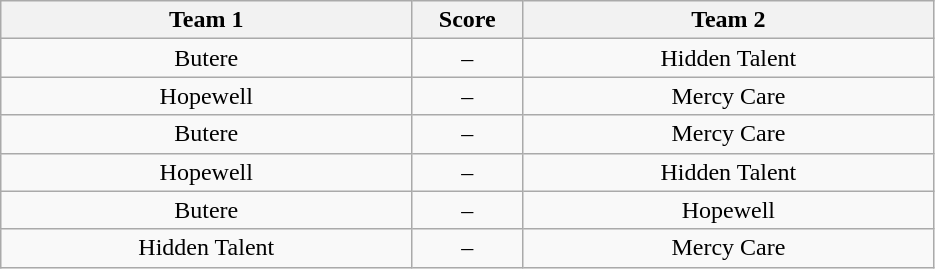<table class="wikitable" style="text-align: center;">
<tr>
<th style="width:200pt;">Team 1</th>
<th style="width:50pt;">Score</th>
<th style="width:200pt;">Team 2</th>
</tr>
<tr>
<td>Butere</td>
<td>–</td>
<td>Hidden Talent</td>
</tr>
<tr>
<td>Hopewell</td>
<td>–</td>
<td>Mercy Care</td>
</tr>
<tr>
<td>Butere</td>
<td>–</td>
<td>Mercy Care</td>
</tr>
<tr>
<td>Hopewell</td>
<td>–</td>
<td>Hidden Talent</td>
</tr>
<tr>
<td>Butere</td>
<td>–</td>
<td>Hopewell</td>
</tr>
<tr>
<td>Hidden Talent</td>
<td>–</td>
<td>Mercy Care</td>
</tr>
</table>
